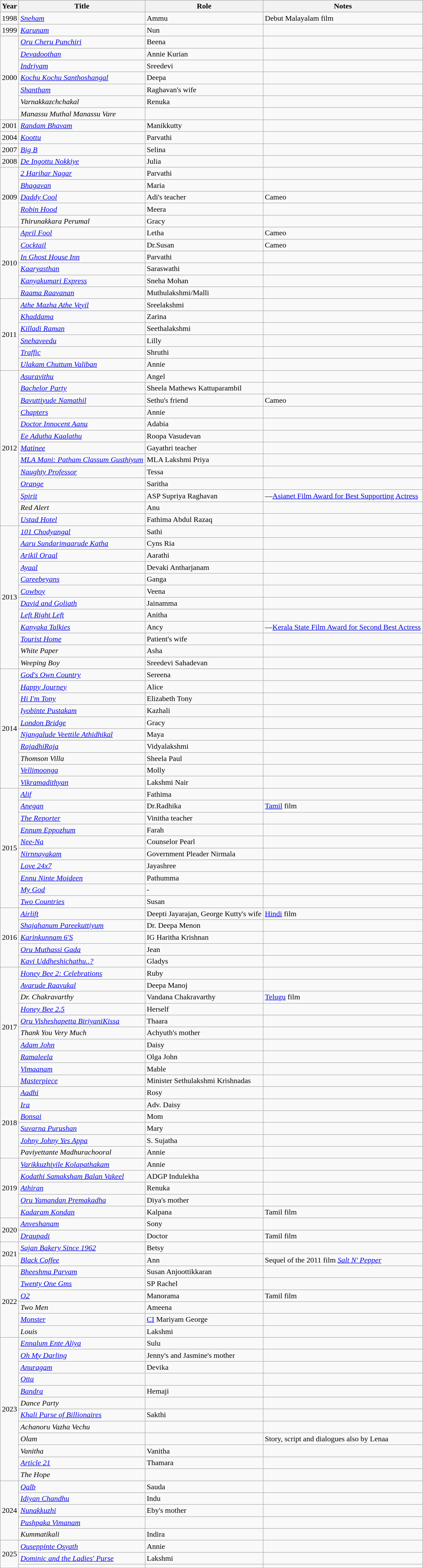<table class="wikitable sortable">
<tr>
<th scope="col">Year</th>
<th scope="col">Title</th>
<th scope="col">Role</th>
<th scope="col" class="unsortable">Notes</th>
</tr>
<tr>
<td>1998</td>
<td><em><a href='#'>Sneham</a></em></td>
<td>Ammu</td>
<td>Debut Malayalam film</td>
</tr>
<tr>
<td>1999</td>
<td><em><a href='#'>Karunam</a></em></td>
<td>Nun</td>
<td></td>
</tr>
<tr>
<td rowspan="7">2000</td>
<td><em><a href='#'>Oru Cheru Punchiri</a></em></td>
<td>Beena</td>
<td></td>
</tr>
<tr>
<td><em><a href='#'>Devadoothan</a></em></td>
<td>Annie Kurian</td>
<td></td>
</tr>
<tr>
<td><em><a href='#'>Indriyam</a></em></td>
<td>Sreedevi</td>
<td></td>
</tr>
<tr>
<td><em><a href='#'>Kochu Kochu Santhoshangal</a></em></td>
<td>Deepa</td>
<td></td>
</tr>
<tr>
<td><em><a href='#'>Shantham</a></em></td>
<td>Raghavan's wife</td>
<td></td>
</tr>
<tr>
<td><em>Varnakkazchchakal</em></td>
<td>Renuka</td>
<td></td>
</tr>
<tr>
<td><em>Manassu Muthal Manassu Vare</em></td>
<td></td>
<td></td>
</tr>
<tr>
<td>2001</td>
<td><em><a href='#'>Randam Bhavam</a></em></td>
<td>Manikkutty</td>
<td></td>
</tr>
<tr>
<td>2004</td>
<td><em><a href='#'>Koottu</a></em></td>
<td>Parvathi</td>
<td></td>
</tr>
<tr>
<td>2007</td>
<td><em><a href='#'>Big B</a></em></td>
<td>Selina</td>
<td></td>
</tr>
<tr>
<td>2008</td>
<td><em><a href='#'>De Ingottu Nokkiye</a></em></td>
<td>Julia</td>
<td></td>
</tr>
<tr>
<td rowspan="5">2009</td>
<td><em><a href='#'>2 Harihar Nagar</a></em></td>
<td>Parvathi</td>
<td></td>
</tr>
<tr>
<td><em><a href='#'>Bhagavan</a></em></td>
<td>Maria</td>
<td></td>
</tr>
<tr>
<td><em><a href='#'>Daddy Cool</a></em></td>
<td>Adi's teacher</td>
<td>Cameo</td>
</tr>
<tr>
<td><em><a href='#'>Robin Hood</a></em></td>
<td>Meera</td>
<td></td>
</tr>
<tr>
<td><em>Thirunakkara Perumal</em></td>
<td>Gracy</td>
<td></td>
</tr>
<tr>
<td rowspan="6">2010</td>
<td><em><a href='#'>April Fool</a></em></td>
<td>Letha</td>
<td>Cameo</td>
</tr>
<tr>
<td><em><a href='#'>Cocktail</a></em></td>
<td>Dr.Susan</td>
<td>Cameo</td>
</tr>
<tr>
<td><em><a href='#'>In Ghost House Inn</a></em></td>
<td>Parvathi</td>
<td></td>
</tr>
<tr>
<td><em><a href='#'>Kaaryasthan</a></em></td>
<td>Saraswathi</td>
<td></td>
</tr>
<tr>
<td><em><a href='#'>Kanyakumari Express</a></em></td>
<td>Sneha Mohan</td>
<td></td>
</tr>
<tr>
<td><em><a href='#'>Raama Raavanan</a></em></td>
<td>Muthulakshmi/Malli</td>
<td></td>
</tr>
<tr>
<td rowspan="6">2011</td>
<td><em><a href='#'>Athe Mazha Athe Veyil</a></em></td>
<td>Sreelakshmi</td>
<td></td>
</tr>
<tr>
<td><em><a href='#'>Khaddama</a></em></td>
<td>Zarina</td>
<td></td>
</tr>
<tr>
<td><em><a href='#'>Killadi Raman</a></em></td>
<td>Seethalakshmi</td>
<td></td>
</tr>
<tr>
<td><em><a href='#'>Snehaveedu</a></em></td>
<td>Lilly</td>
<td></td>
</tr>
<tr>
<td><em><a href='#'>Traffic</a></em></td>
<td>Shruthi</td>
<td></td>
</tr>
<tr>
<td><em><a href='#'>Ulakam Chuttum Valiban</a></em></td>
<td>Annie</td>
<td></td>
</tr>
<tr>
<td rowspan="13">2012</td>
<td><em><a href='#'>Asuravithu</a></em></td>
<td>Angel</td>
<td></td>
</tr>
<tr>
<td><em><a href='#'>Bachelor Party</a></em></td>
<td>Sheela Mathews Kattuparambil</td>
<td></td>
</tr>
<tr>
<td><em><a href='#'>Bavuttiyude Namathil</a></em></td>
<td>Sethu's friend</td>
<td>Cameo</td>
</tr>
<tr>
<td><em><a href='#'>Chapters</a></em></td>
<td>Annie</td>
<td></td>
</tr>
<tr>
<td><em><a href='#'>Doctor Innocent Aanu</a></em></td>
<td>Adabia</td>
<td></td>
</tr>
<tr>
<td><em><a href='#'>Ee Adutha Kaalathu</a></em></td>
<td>Roopa Vasudevan</td>
<td></td>
</tr>
<tr>
<td><em><a href='#'>Matinee</a></em></td>
<td>Gayathri teacher</td>
<td></td>
</tr>
<tr>
<td><em><a href='#'>MLA Mani: Patham Classum Gusthiyum</a></em></td>
<td>MLA Lakshmi Priya</td>
<td></td>
</tr>
<tr>
<td><em><a href='#'>Naughty Professor</a></em></td>
<td>Tessa</td>
<td></td>
</tr>
<tr>
<td><em><a href='#'>Orange</a></em></td>
<td>Saritha</td>
<td></td>
</tr>
<tr>
<td><em><a href='#'>Spirit</a></em></td>
<td>ASP Supriya Raghavan</td>
<td>—<a href='#'>Asianet Film Award for Best Supporting Actress</a></td>
</tr>
<tr>
<td><em>Red Alert</em></td>
<td>Anu</td>
<td></td>
</tr>
<tr>
<td><em><a href='#'>Ustad Hotel</a></em></td>
<td>Fathima Abdul Razaq</td>
<td></td>
</tr>
<tr>
<td rowspan="12">2013</td>
<td><em><a href='#'>101 Chodyangal</a></em></td>
<td>Sathi</td>
<td></td>
</tr>
<tr>
<td><em><a href='#'>Aaru Sundarimaarude Katha</a></em></td>
<td>Cyns Ria</td>
<td></td>
</tr>
<tr>
<td><em><a href='#'>Arikil Oraal</a></em></td>
<td>Aarathi</td>
<td></td>
</tr>
<tr>
<td><em><a href='#'>Ayaal</a></em></td>
<td>Devaki Antharjanam</td>
<td></td>
</tr>
<tr>
<td><em><a href='#'>Careebeyans</a></em></td>
<td>Ganga</td>
<td></td>
</tr>
<tr>
<td><em><a href='#'>Cowboy</a></em></td>
<td>Veena</td>
<td></td>
</tr>
<tr>
<td><em><a href='#'>David and Goliath</a></em></td>
<td>Jainamma</td>
<td></td>
</tr>
<tr>
<td><em><a href='#'>Left Right Left</a></em></td>
<td>Anitha</td>
<td></td>
</tr>
<tr>
<td><em><a href='#'>Kanyaka Talkies</a></em></td>
<td>Ancy</td>
<td>—<a href='#'>Kerala State Film Award for Second Best Actress </a></td>
</tr>
<tr>
<td><em><a href='#'>Tourist Home</a></em></td>
<td>Patient's wife</td>
<td></td>
</tr>
<tr>
<td><em>White Paper</em></td>
<td>Asha</td>
<td></td>
</tr>
<tr>
<td><em>Weeping Boy</em></td>
<td>Sreedevi Sahadevan</td>
<td></td>
</tr>
<tr>
<td rowspan="10">2014</td>
<td><em><a href='#'>God's Own Country</a></em></td>
<td>Sereena</td>
<td></td>
</tr>
<tr>
<td><em><a href='#'>Happy Journey</a></em></td>
<td>Alice</td>
<td></td>
</tr>
<tr>
<td><em><a href='#'>Hi I'm Tony</a></em></td>
<td>Elizabeth Tony</td>
<td></td>
</tr>
<tr>
<td><em><a href='#'>Iyobinte Pustakam</a></em></td>
<td>Kazhali</td>
<td></td>
</tr>
<tr>
<td><em><a href='#'>London Bridge</a></em></td>
<td>Gracy</td>
<td></td>
</tr>
<tr>
<td><em><a href='#'>Njangalude Veettile Athidhikal</a></em></td>
<td>Maya</td>
<td></td>
</tr>
<tr>
<td><em><a href='#'>RajadhiRaja</a></em></td>
<td>Vidyalakshmi</td>
<td></td>
</tr>
<tr>
<td><em>Thomson Villa</em></td>
<td>Sheela Paul</td>
<td></td>
</tr>
<tr>
<td><em><a href='#'>Vellimoonga</a></em></td>
<td>Molly</td>
<td></td>
</tr>
<tr>
<td><em><a href='#'>Vikramadithyan</a></em></td>
<td>Lakshmi Nair</td>
<td></td>
</tr>
<tr>
<td rowspan="10">2015</td>
<td><em><a href='#'>Alif</a></em></td>
<td>Fathima</td>
<td></td>
</tr>
<tr>
<td><em><a href='#'>Anegan</a></em></td>
<td>Dr.Radhika</td>
<td><a href='#'>Tamil</a> film</td>
</tr>
<tr>
<td><em><a href='#'>The Reporter</a></em></td>
<td>Vinitha teacher</td>
<td></td>
</tr>
<tr>
<td><em><a href='#'>Ennum Eppozhum</a></em></td>
<td>Farah</td>
<td></td>
</tr>
<tr>
<td><em><a href='#'>Nee-Na</a></em></td>
<td>Counselor Pearl</td>
<td></td>
</tr>
<tr>
<td><em><a href='#'>Nirnnayakam</a></em></td>
<td>Government Pleader Nirmala</td>
<td></td>
</tr>
<tr>
<td><em><a href='#'>Love 24x7</a></em></td>
<td>Jayashree</td>
<td></td>
</tr>
<tr>
<td><em><a href='#'>Ennu Ninte Moideen</a></em></td>
<td>Pathumma</td>
<td></td>
</tr>
<tr>
<td><em><a href='#'>My God</a></em></td>
<td>-</td>
<td></td>
</tr>
<tr>
<td><em><a href='#'>Two Countries</a></em></td>
<td>Susan</td>
<td></td>
</tr>
<tr>
<td rowspan="5">2016</td>
<td><em><a href='#'>Airlift</a></em></td>
<td>Deepti Jayarajan, George Kutty's wife</td>
<td><a href='#'>Hindi</a> film</td>
</tr>
<tr>
<td><em><a href='#'>Shajahanum Pareekuttiyum</a></em></td>
<td>Dr. Deepa Menon</td>
<td></td>
</tr>
<tr>
<td><em><a href='#'>Karinkunnam 6'S</a></em></td>
<td>IG Haritha Krishnan</td>
<td></td>
</tr>
<tr>
<td><em><a href='#'>Oru Muthassi Gada</a></em></td>
<td>Jean</td>
<td></td>
</tr>
<tr>
<td><em><a href='#'>Kavi Uddheshichathu..?</a></em></td>
<td>Gladys</td>
<td></td>
</tr>
<tr>
<td rowspan="10">2017</td>
<td><em><a href='#'>Honey Bee 2: Celebrations </a></em></td>
<td>Ruby</td>
<td></td>
</tr>
<tr>
<td><em><a href='#'>Avarude Raavukal</a></em></td>
<td>Deepa Manoj</td>
<td></td>
</tr>
<tr>
<td><em>Dr. Chakravarthy</em></td>
<td>Vandana Chakravarthy</td>
<td><a href='#'>Telugu</a> film</td>
</tr>
<tr>
<td><em><a href='#'>Honey Bee 2.5</a></em></td>
<td>Herself</td>
<td></td>
</tr>
<tr>
<td><em><a href='#'>Oru Visheshapetta BiriyaniKissa</a></em></td>
<td>Thaara</td>
<td></td>
</tr>
<tr>
<td><em>Thank You Very Much</em></td>
<td>Achyuth's mother</td>
<td></td>
</tr>
<tr>
<td><em><a href='#'>Adam John</a></em></td>
<td>Daisy</td>
<td></td>
</tr>
<tr>
<td><em><a href='#'>Ramaleela</a></em></td>
<td>Olga John</td>
<td></td>
</tr>
<tr>
<td><em><a href='#'>Vimaanam</a></em></td>
<td>Mable</td>
<td></td>
</tr>
<tr>
<td><em><a href='#'>Masterpiece</a></em></td>
<td>Minister Sethulakshmi Krishnadas</td>
<td></td>
</tr>
<tr>
<td rowspan="6">2018</td>
<td><em><a href='#'>Aadhi</a></em></td>
<td>Rosy</td>
<td></td>
</tr>
<tr>
<td><a href='#'><em>Ira</em></a></td>
<td>Adv. Daisy</td>
<td></td>
</tr>
<tr>
<td><em><a href='#'>Bonsai</a></em></td>
<td>Mom</td>
<td></td>
</tr>
<tr>
<td><em><a href='#'>Suvarna Purushan</a></em></td>
<td>Mary</td>
<td></td>
</tr>
<tr>
<td><em><a href='#'>Johny Johny Yes Appa</a></em></td>
<td>S. Sujatha</td>
<td></td>
</tr>
<tr>
<td><em>Paviyettante Madhurachooral</em></td>
<td>Annie</td>
<td></td>
</tr>
<tr>
<td rowspan="5">2019</td>
<td><em><a href='#'>Varikkuzhiyile Kolapathakam</a></em></td>
<td>Annie</td>
<td></td>
</tr>
<tr>
<td><em><a href='#'>Kodathi Samaksham Balan Vakeel</a></em></td>
<td>ADGP Indulekha</td>
<td></td>
</tr>
<tr>
<td><em><a href='#'>Athiran</a></em></td>
<td>Renuka</td>
<td></td>
</tr>
<tr>
<td><em><a href='#'>Oru Yamandan Premakadha</a></em></td>
<td>Diya's mother</td>
<td></td>
</tr>
<tr>
<td><em><a href='#'>Kadaram Kondan</a></em></td>
<td>Kalpana</td>
<td>Tamil film</td>
</tr>
<tr>
<td rowspan="2">2020</td>
<td><em><a href='#'>Anveshanam</a></em></td>
<td>Sony</td>
<td></td>
</tr>
<tr>
<td><em><a href='#'>Draupadi</a></em></td>
<td>Doctor</td>
<td>Tamil film</td>
</tr>
<tr>
<td rowspan="2">2021</td>
<td><em><a href='#'>Sajan Bakery Since 1962</a></em></td>
<td>Betsy</td>
<td></td>
</tr>
<tr>
<td><em><a href='#'>Black Coffee</a></em></td>
<td>Ann</td>
<td>Sequel of the 2011 film <em><a href='#'>Salt N' Pepper</a></em></td>
</tr>
<tr>
<td rowspan="6">2022</td>
<td><em><a href='#'>Bheeshma Parvam</a></em></td>
<td>Susan Anjoottikkaran</td>
<td></td>
</tr>
<tr>
<td><em><a href='#'>Twenty One Gms</a></em></td>
<td>SP Rachel</td>
<td></td>
</tr>
<tr>
<td><em><a href='#'>O2</a></em></td>
<td>Manorama</td>
<td>Tamil film</td>
</tr>
<tr>
<td><em>Two Men</em></td>
<td>Ameena</td>
<td></td>
</tr>
<tr>
<td><em><a href='#'>Monster</a></em></td>
<td><a href='#'>CI</a> Mariyam George</td>
<td></td>
</tr>
<tr>
<td><em>Louis</em></td>
<td>Lakshmi</td>
<td></td>
</tr>
<tr>
<td rowspan=12>2023</td>
<td><em><a href='#'>Ennalum Ente Aliya</a></em></td>
<td>Sulu</td>
<td></td>
</tr>
<tr>
<td><em><a href='#'>Oh My Darling</a></em></td>
<td>Jenny's and Jasmine's mother</td>
<td></td>
</tr>
<tr>
<td><em><a href='#'>Anuragam</a></em></td>
<td>Devika</td>
<td></td>
</tr>
<tr>
<td><em><a href='#'>Otta</a></em></td>
<td></td>
<td></td>
</tr>
<tr>
<td><em><a href='#'>Bandra</a></em></td>
<td>Hemaji</td>
<td></td>
</tr>
<tr>
<td><em>Dance Party</em></td>
<td></td>
<td></td>
</tr>
<tr>
<td><em><a href='#'>Khali Purse of Billionaires</a></em></td>
<td>Sakthi</td>
<td></td>
</tr>
<tr>
<td><em>Achanoru Vazha Vechu</em></td>
<td></td>
<td></td>
</tr>
<tr>
<td><em>Olam</em></td>
<td></td>
<td> Story, script and dialogues also by Lenaa</td>
</tr>
<tr>
<td><em>Vanitha</em></td>
<td>Vanitha</td>
<td></td>
</tr>
<tr>
<td><em><a href='#'>Article 21</a></em></td>
<td>Thamara</td>
<td></td>
</tr>
<tr>
<td><em>The Hope</em></td>
<td></td>
<td></td>
</tr>
<tr>
<td rowspan=5>2024</td>
<td><em><a href='#'>Qalb</a></em></td>
<td>Sauda</td>
<td></td>
</tr>
<tr>
<td><em><a href='#'>Idiyan Chandhu</a></em></td>
<td>Indu</td>
<td></td>
</tr>
<tr>
<td><em><a href='#'>Nunakkuzhi</a></em></td>
<td>Eby's mother</td>
<td></td>
</tr>
<tr>
<td><em><a href='#'>Pushpaka Vimanam</a></em></td>
<td></td>
<td></td>
</tr>
<tr>
<td><em> Kummatikali</em></td>
<td>Indira</td>
<td></td>
</tr>
<tr>
<td rowspan=3>2025</td>
<td><em><a href='#'>Ouseppinte Osyath</a></em></td>
<td>Annie</td>
<td></td>
</tr>
<tr>
<td><em><a href='#'>Dominic and the Ladies' Purse</a></em></td>
<td>Lakshmi</td>
<td></td>
</tr>
<tr>
<td></td>
<td></td>
<td></td>
</tr>
<tr>
</tr>
</table>
